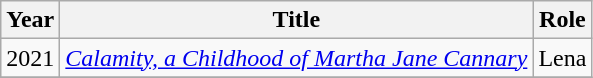<table class="wikitable">
<tr>
<th>Year</th>
<th>Title</th>
<th>Role</th>
</tr>
<tr>
<td>2021</td>
<td><em><a href='#'>Calamity, a Childhood of Martha Jane Cannary</a></em></td>
<td>Lena</td>
</tr>
<tr>
</tr>
</table>
